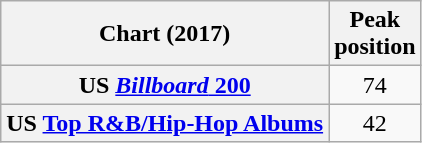<table class="wikitable sortable plainrowheaders" style="text-align:center;">
<tr>
<th>Chart (2017)</th>
<th>Peak<br>position</th>
</tr>
<tr>
<th scope="row">US <a href='#'><em>Billboard</em> 200</a></th>
<td>74</td>
</tr>
<tr>
<th scope="row">US <a href='#'>Top R&B/Hip-Hop Albums</a></th>
<td>42</td>
</tr>
</table>
